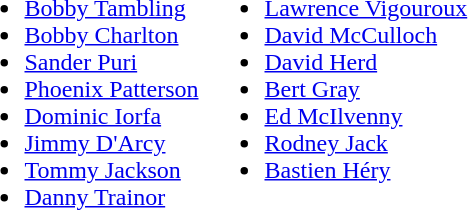<table>
<tr style="vertical-align:top">
<td><br><ul><li> <a href='#'>Bobby Tambling</a></li><li> <a href='#'>Bobby Charlton</a></li><li> <a href='#'>Sander Puri</a></li><li> <a href='#'>Phoenix Patterson</a></li><li> <a href='#'>Dominic Iorfa</a></li><li> <a href='#'>Jimmy D'Arcy</a></li><li> <a href='#'>Tommy Jackson</a></li><li> <a href='#'>Danny Trainor</a></li></ul></td>
<td><br><ul><li> <a href='#'>Lawrence Vigouroux</a></li><li> <a href='#'>David McCulloch</a></li><li> <a href='#'>David Herd</a></li><li> <a href='#'>Bert Gray</a></li><li> <a href='#'>Ed McIlvenny</a></li><li> <a href='#'>Rodney Jack</a></li><li> <a href='#'>Bastien Héry</a></li></ul></td>
</tr>
</table>
